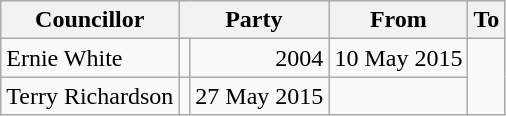<table class=wikitable>
<tr>
<th>Councillor</th>
<th colspan=2>Party</th>
<th>From</th>
<th>To</th>
</tr>
<tr>
<td>Ernie White</td>
<td></td>
<td align=right>2004</td>
<td align=right>10 May 2015</td>
</tr>
<tr>
<td>Terry Richardson</td>
<td></td>
<td align=right>27 May 2015</td>
<td align=right></td>
</tr>
</table>
